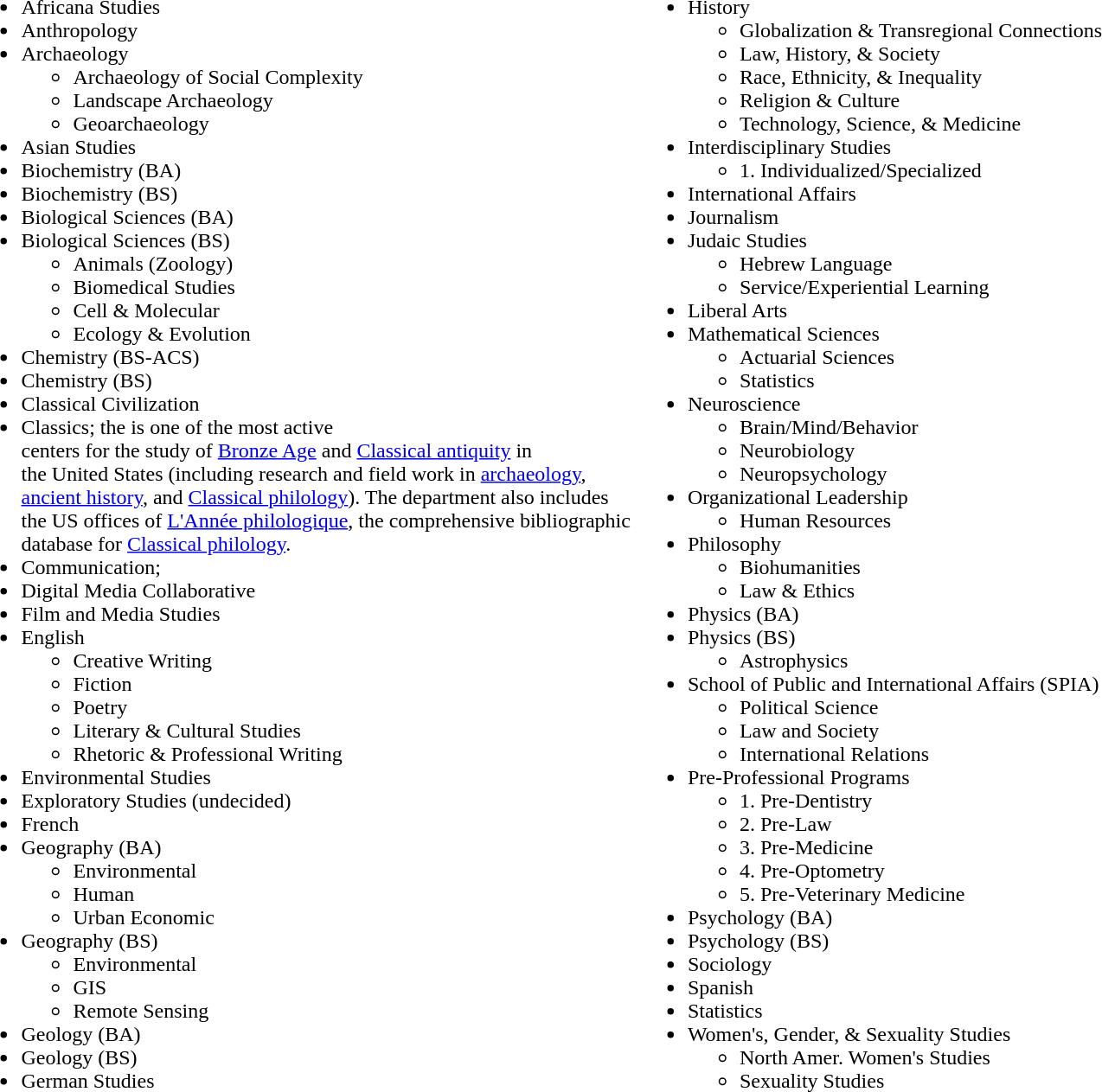<table>
<tr>
<td valign="top"><br><ul><li>Africana Studies</li><li>Anthropology</li><li>Archaeology<ul><li>Archaeology of Social Complexity</li><li>Landscape Archaeology</li><li>Geoarchaeology</li></ul></li><li>Asian Studies</li><li>Biochemistry (BA)</li><li>Biochemistry (BS)</li><li>Biological Sciences (BA)</li><li>Biological Sciences (BS)<ul><li>Animals (Zoology)</li><li>Biomedical Studies</li><li>Cell & Molecular</li><li>Ecology & Evolution</li></ul></li><li>Chemistry (BS-ACS)</li><li>Chemistry (BS)</li><li>Classical Civilization</li><li>Classics; the  is one of the most active<br>centers for the study of <a href='#'>Bronze Age</a> and <a href='#'>Classical antiquity</a> in<br>the United States (including research and field work in <a href='#'>archaeology</a>,<br><a href='#'>ancient history</a>, and <a href='#'>Classical philology</a>). The department also includes<br>the US offices of <a href='#'>L'Année philologique</a>, the comprehensive bibliographic<br>database for <a href='#'>Classical philology</a>.</li><li>Communication; </li><li>Digital Media Collaborative</li><li>Film and Media Studies</li><li>English<ul><li>Creative Writing</li><li>Fiction</li><li>Poetry</li><li>Literary & Cultural Studies</li><li>Rhetoric & Professional Writing</li></ul></li><li>Environmental Studies</li><li>Exploratory Studies (undecided)</li><li>French</li><li>Geography (BA)<ul><li>Environmental</li><li>Human</li><li>Urban Economic</li></ul></li><li>Geography (BS)<ul><li>Environmental</li><li>GIS</li><li>Remote Sensing</li></ul></li><li>Geology (BA)</li><li>Geology (BS)</li><li>German Studies</li></ul></td>
<td valign="top"><br><ul><li>History<ul><li>Globalization & Transregional Connections</li><li>Law, History, & Society</li><li>Race, Ethnicity, & Inequality</li><li>Religion & Culture</li><li>Technology, Science, & Medicine</li></ul></li><li>Interdisciplinary Studies<ul><li>1. Individualized/Specialized</li></ul></li><li>International Affairs</li><li>Journalism</li><li>Judaic Studies<ul><li>Hebrew Language</li><li>Service/Experiential Learning</li></ul></li><li>Liberal Arts</li><li>Mathematical Sciences<ul><li>Actuarial Sciences</li><li>Statistics</li></ul></li><li>Neuroscience<ul><li>Brain/Mind/Behavior</li><li>Neurobiology</li><li>Neuropsychology</li></ul></li><li>Organizational Leadership<ul><li>Human Resources</li></ul></li><li>Philosophy<ul><li>Biohumanities</li><li>Law & Ethics</li></ul></li><li>Physics (BA)</li><li>Physics (BS)<ul><li>Astrophysics</li></ul></li><li>School of Public and International Affairs (SPIA)<ul><li>Political Science</li><li>Law and Society</li><li>International Relations</li></ul></li><li>Pre-Professional Programs<ul><li>1. Pre-Dentistry</li><li>2. Pre-Law</li><li>3. Pre-Medicine</li><li>4. Pre-Optometry</li><li>5. Pre-Veterinary Medicine</li></ul></li><li>Psychology (BA)</li><li>Psychology (BS)</li><li>Sociology</li><li>Spanish</li><li>Statistics</li><li>Women's, Gender, & Sexuality Studies<ul><li>North Amer. Women's Studies</li><li>Sexuality Studies</li></ul></li></ul></td>
</tr>
<tr>
<td></td>
<td></td>
</tr>
</table>
